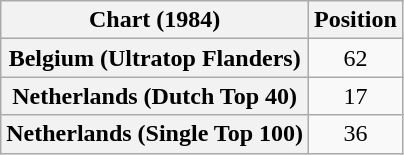<table class="wikitable sortable plainrowheaders" style="text-align:center">
<tr>
<th scope="col">Chart (1984)</th>
<th scope="col">Position</th>
</tr>
<tr>
<th scope="row">Belgium (Ultratop Flanders)</th>
<td>62</td>
</tr>
<tr>
<th scope="row">Netherlands (Dutch Top 40)</th>
<td>17</td>
</tr>
<tr>
<th scope="row">Netherlands (Single Top 100)</th>
<td>36</td>
</tr>
</table>
